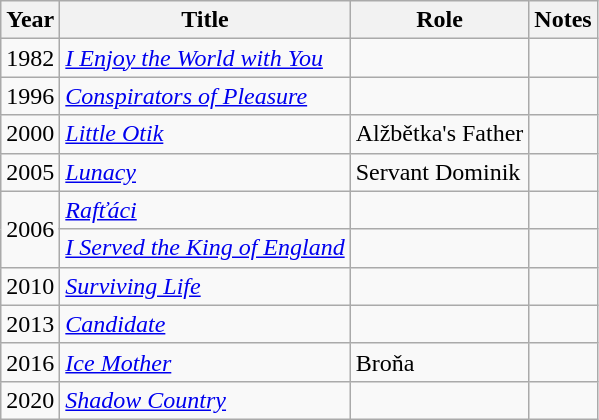<table class="wikitable sortable">
<tr>
<th>Year</th>
<th>Title</th>
<th>Role</th>
<th class="unsortable">Notes</th>
</tr>
<tr>
<td>1982</td>
<td><em><a href='#'>I Enjoy the World with You</a></em></td>
<td></td>
<td></td>
</tr>
<tr>
<td>1996</td>
<td><em><a href='#'>Conspirators of Pleasure</a></em></td>
<td></td>
<td></td>
</tr>
<tr>
<td>2000</td>
<td><em><a href='#'>Little Otik</a></em></td>
<td>Alžbětka's Father</td>
<td></td>
</tr>
<tr>
<td>2005</td>
<td><em><a href='#'>Lunacy</a></em></td>
<td>Servant Dominik</td>
<td></td>
</tr>
<tr>
<td rowspan=2>2006</td>
<td><em><a href='#'>Rafťáci</a></em></td>
<td></td>
<td></td>
</tr>
<tr>
<td><em><a href='#'>I Served the King of England</a></em></td>
<td></td>
<td></td>
</tr>
<tr>
<td>2010</td>
<td><em><a href='#'>Surviving Life</a></em></td>
<td></td>
<td></td>
</tr>
<tr>
<td>2013</td>
<td><em><a href='#'>Candidate</a></em></td>
<td></td>
<td></td>
</tr>
<tr>
<td>2016</td>
<td><em><a href='#'>Ice Mother</a></em></td>
<td>Broňa</td>
<td></td>
</tr>
<tr>
<td>2020</td>
<td><em><a href='#'>Shadow Country</a></em></td>
<td></td>
<td></td>
</tr>
</table>
